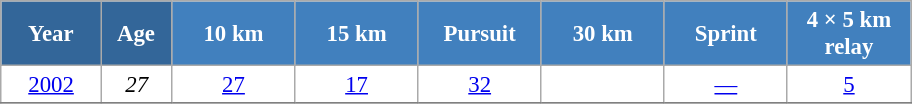<table class="wikitable" style="font-size:95%; text-align:center; border:grey solid 1px; border-collapse:collapse; background:#ffffff;">
<tr>
<th style="background-color:#369; color:white; width:60px;"> Year </th>
<th style="background-color:#369; color:white; width:40px;"> Age </th>
<th style="background-color:#4180be; color:white; width:75px;"> 10 km </th>
<th style="background-color:#4180be; color:white; width:75px;"> 15 km </th>
<th style="background-color:#4180be; color:white; width:75px;"> Pursuit </th>
<th style="background-color:#4180be; color:white; width:75px;"> 30 km </th>
<th style="background-color:#4180be; color:white; width:75px;"> Sprint </th>
<th style="background-color:#4180be; color:white; width:75px;"> 4 × 5 km <br> relay </th>
</tr>
<tr>
<td><a href='#'>2002</a></td>
<td><em>27</em></td>
<td><a href='#'>27</a></td>
<td><a href='#'>17</a></td>
<td><a href='#'>32</a></td>
<td><a href='#'></a></td>
<td><a href='#'>—</a></td>
<td><a href='#'>5</a></td>
</tr>
<tr>
</tr>
</table>
